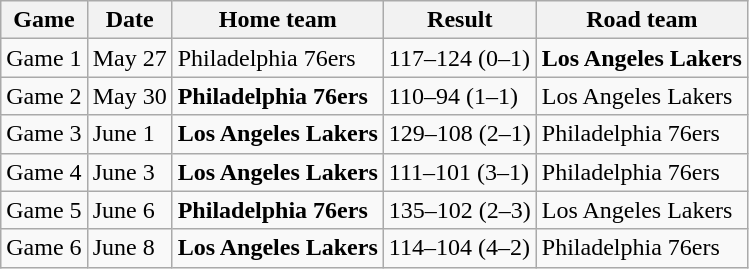<table class="wikitable">
<tr>
<th>Game</th>
<th>Date</th>
<th>Home team</th>
<th>Result</th>
<th>Road team</th>
</tr>
<tr>
<td>Game 1</td>
<td>May 27</td>
<td>Philadelphia 76ers</td>
<td>117–124 (0–1)</td>
<td><strong>Los Angeles Lakers</strong></td>
</tr>
<tr>
<td>Game 2</td>
<td>May 30</td>
<td><strong>Philadelphia 76ers</strong></td>
<td>110–94 (1–1)</td>
<td>Los Angeles Lakers</td>
</tr>
<tr>
<td>Game 3</td>
<td>June 1</td>
<td><strong>Los Angeles Lakers</strong></td>
<td>129–108 (2–1)</td>
<td>Philadelphia 76ers</td>
</tr>
<tr>
<td>Game 4</td>
<td>June 3</td>
<td><strong>Los Angeles Lakers</strong></td>
<td>111–101 (3–1)</td>
<td>Philadelphia 76ers</td>
</tr>
<tr>
<td>Game 5</td>
<td>June 6</td>
<td><strong>Philadelphia 76ers</strong></td>
<td>135–102 (2–3)</td>
<td>Los Angeles Lakers</td>
</tr>
<tr>
<td>Game 6</td>
<td>June 8</td>
<td><strong>Los Angeles Lakers</strong></td>
<td>114–104 (4–2)</td>
<td>Philadelphia 76ers</td>
</tr>
</table>
